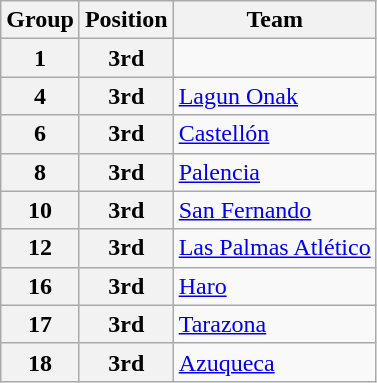<table class="wikitable">
<tr>
<th>Group</th>
<th>Position</th>
<th>Team</th>
</tr>
<tr>
<th>1</th>
<th>3rd</th>
<td></td>
</tr>
<tr>
<th>4</th>
<th>3rd</th>
<td><a href='#'>Lagun Onak</a></td>
</tr>
<tr>
<th>6</th>
<th>3rd</th>
<td><a href='#'>Castellón</a></td>
</tr>
<tr>
<th>8</th>
<th>3rd</th>
<td><a href='#'>Palencia</a></td>
</tr>
<tr>
<th>10</th>
<th>3rd</th>
<td><a href='#'>San Fernando</a></td>
</tr>
<tr>
<th>12</th>
<th>3rd</th>
<td><a href='#'>Las Palmas Atlético</a></td>
</tr>
<tr>
<th>16</th>
<th>3rd</th>
<td><a href='#'>Haro</a></td>
</tr>
<tr>
<th>17</th>
<th>3rd</th>
<td><a href='#'>Tarazona</a></td>
</tr>
<tr>
<th>18</th>
<th>3rd</th>
<td><a href='#'>Azuqueca</a></td>
</tr>
</table>
